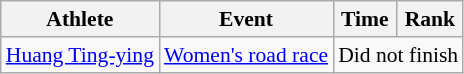<table class="wikitable" style="font-size:90%">
<tr>
<th>Athlete</th>
<th>Event</th>
<th>Time</th>
<th>Rank</th>
</tr>
<tr align=center>
<td align=left><a href='#'>Huang Ting-ying</a></td>
<td align=left><a href='#'>Women's road race</a></td>
<td colspan=2>Did not finish</td>
</tr>
</table>
